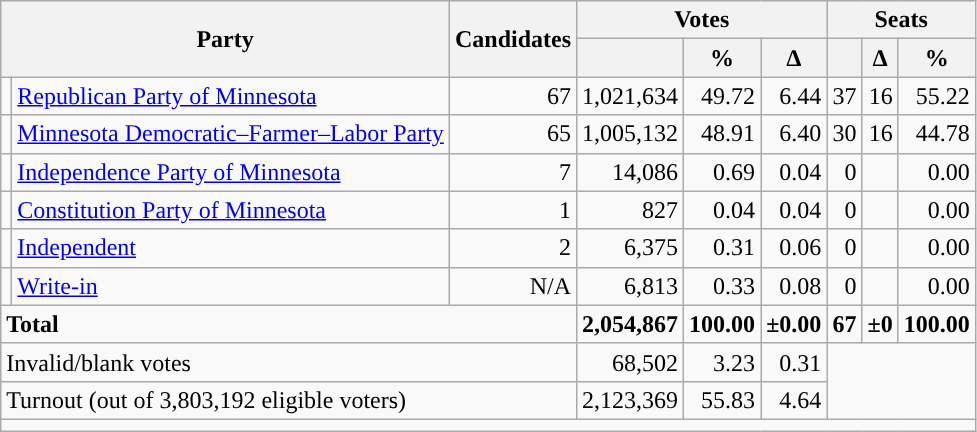<table class="wikitable">
<tr>
<th rowspan="2" colspan="2">Party</th>
<th rowspan="2">Candidates</th>
<th colspan="3">Votes</th>
<th colspan="3">Seats</th>
</tr>
<tr>
<th></th>
<th>%</th>
<th>∆</th>
<th></th>
<th>∆</th>
<th>%</th>
</tr>
<tr>
<td style="background-color:"></td>
<td><a href='#'>Republican Party of Minnesota</a></td>
<td align="right">67</td>
<td align="right">1,021,634</td>
<td align="right">49.72</td>
<td align="right">6.44</td>
<td align="right">37</td>
<td align="right">16</td>
<td align="right">55.22</td>
</tr>
<tr>
<td style="background-color:"></td>
<td><a href='#'>Minnesota Democratic–Farmer–Labor Party</a></td>
<td align="right">65</td>
<td align="right">1,005,132</td>
<td align="right">48.91</td>
<td align="right">6.40</td>
<td align="right">30</td>
<td align="right">16</td>
<td align="right">44.78</td>
</tr>
<tr>
<td style="background-color:"></td>
<td><a href='#'>Independence Party of Minnesota</a></td>
<td align="right">7</td>
<td align="right">14,086</td>
<td align="right">0.69</td>
<td align="right">0.04</td>
<td align="right">0</td>
<td align="right"></td>
<td align="right">0.00</td>
</tr>
<tr>
<td style="background-color:"></td>
<td><a href='#'>Constitution Party of Minnesota</a></td>
<td align="right">1</td>
<td align="right">827</td>
<td align="right">0.04</td>
<td align="right">0.04</td>
<td align="right">0</td>
<td align="right"></td>
<td align="right">0.00</td>
</tr>
<tr>
<td style="background-color:"></td>
<td><a href='#'>Independent</a></td>
<td align="right">2</td>
<td align="right">6,375</td>
<td align="right">0.31</td>
<td align="right">0.06</td>
<td align="right">0</td>
<td align="right"></td>
<td align="right">0.00</td>
</tr>
<tr>
<td style="background-color:"></td>
<td><a href='#'>Write-in</a></td>
<td align="right">N/A</td>
<td align="right">6,813</td>
<td align="right">0.33</td>
<td align="right">0.08</td>
<td align="right">0</td>
<td align="right"></td>
<td align="right">0.00</td>
</tr>
<tr>
<td colspan="3" align="left"><strong>Total</strong></td>
<td align="right"><strong>2,054,867</strong></td>
<td align="right"><strong>100.00</strong></td>
<td align="right"><strong>±0.00</strong></td>
<td align="right"><strong>67</strong></td>
<td align="right"><strong>±0</strong></td>
<td align="right"><strong>100.00</strong></td>
</tr>
<tr>
<td colspan="3" align="left">Invalid/blank votes</td>
<td colspan="1" align="right">68,502</td>
<td colspan="1" align="right">3.23</td>
<td colspan="1" align="right">0.31</td>
<td rowspan="2" colspan="3"></td>
</tr>
<tr>
<td colspan="3" align="left">Turnout (out of 3,803,192 eligible voters)</td>
<td colspan="1" align="right">2,123,369</td>
<td colspan="1" align="right">55.83</td>
<td colspan="1" align="right">4.64</td>
</tr>
<tr>
<td colspan="9"></td>
</tr>
</table>
